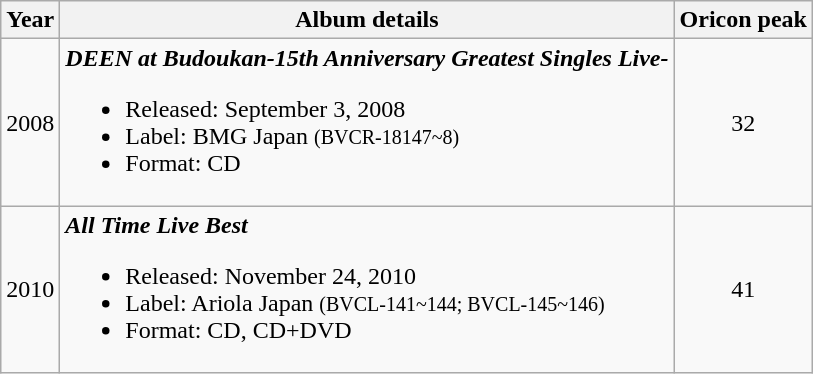<table class="wikitable">
<tr>
<th>Year</th>
<th>Album details</th>
<th>Oricon peak</th>
</tr>
<tr>
<td>2008</td>
<td><strong><em>DEEN at Budoukan-15th Anniversary Greatest Singles Live- </em></strong><br><ul><li>Released: September 3, 2008</li><li>Label: BMG Japan <small>(BVCR-18147~8)</small></li><li>Format: CD</li></ul></td>
<td align="center">32</td>
</tr>
<tr>
<td>2010</td>
<td><strong><em>All Time Live Best </em></strong><br><ul><li>Released: November 24, 2010</li><li>Label: Ariola Japan <small>(BVCL-141~144; BVCL-145~146)</small></li><li>Format: CD, CD+DVD</li></ul></td>
<td align="center">41</td>
</tr>
</table>
